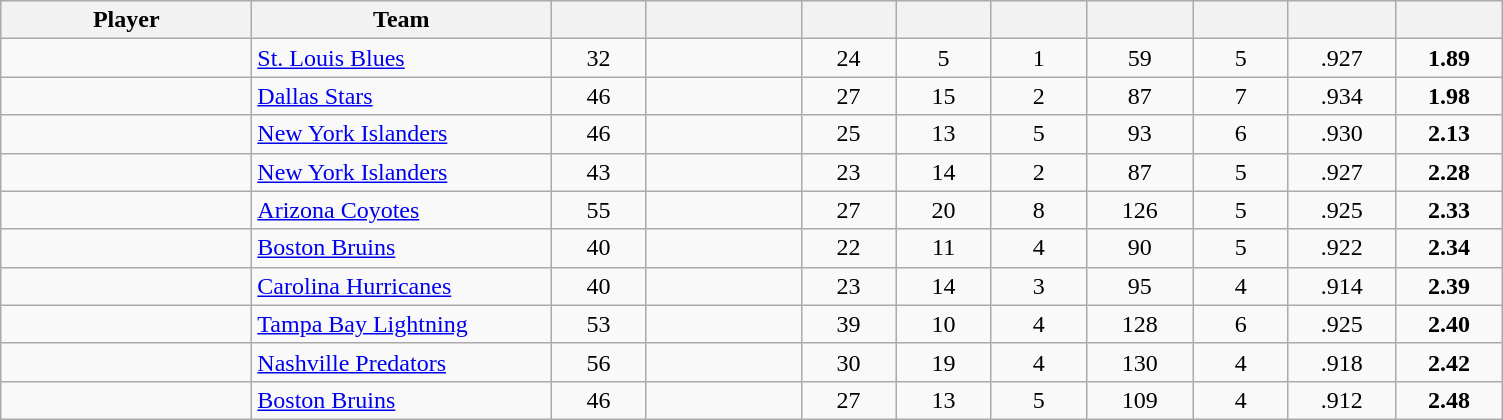<table class="wikitable sortable">
<tr>
<th style="width: 10em;">Player</th>
<th style="width: 12em;">Team</th>
<th style="width: 3.5em;"></th>
<th style="width: 6em;"></th>
<th style="width: 3.5em;"></th>
<th style="width: 3.5em;"></th>
<th style="width: 3.5em;"></th>
<th style="width: 4em;"></th>
<th style="width: 3.5em;"></th>
<th style="width: 4em;"></th>
<th style="width: 4em;"></th>
</tr>
<tr style="text-align:center;">
<td style="text-align:left;"></td>
<td style="text-align:left;"><a href='#'>St. Louis Blues</a></td>
<td>32</td>
<td></td>
<td>24</td>
<td>5</td>
<td>1</td>
<td>59</td>
<td>5</td>
<td>.927</td>
<td><strong>1.89</strong></td>
</tr>
<tr style="text-align:center;">
<td style="text-align:left;"></td>
<td style="text-align:left;"><a href='#'>Dallas Stars</a></td>
<td>46</td>
<td></td>
<td>27</td>
<td>15</td>
<td>2</td>
<td>87</td>
<td>7</td>
<td>.934</td>
<td><strong>1.98</strong></td>
</tr>
<tr style="text-align:center;">
<td style="text-align:left;"></td>
<td style="text-align:left;"><a href='#'>New York Islanders</a></td>
<td>46</td>
<td></td>
<td>25</td>
<td>13</td>
<td>5</td>
<td>93</td>
<td>6</td>
<td>.930</td>
<td><strong>2.13</strong></td>
</tr>
<tr style="text-align:center;">
<td style="text-align:left;"></td>
<td style="text-align:left;"><a href='#'>New York Islanders</a></td>
<td>43</td>
<td></td>
<td>23</td>
<td>14</td>
<td>2</td>
<td>87</td>
<td>5</td>
<td>.927</td>
<td><strong>2.28</strong></td>
</tr>
<tr style="text-align:center;">
<td style="text-align:left;"></td>
<td style="text-align:left;"><a href='#'>Arizona Coyotes</a></td>
<td>55</td>
<td></td>
<td>27</td>
<td>20</td>
<td>8</td>
<td>126</td>
<td>5</td>
<td>.925</td>
<td><strong>2.33</strong></td>
</tr>
<tr style="text-align:center;">
<td style="text-align:left;"></td>
<td style="text-align:left;"><a href='#'>Boston Bruins</a></td>
<td>40</td>
<td></td>
<td>22</td>
<td>11</td>
<td>4</td>
<td>90</td>
<td>5</td>
<td>.922</td>
<td><strong>2.34</strong></td>
</tr>
<tr style="text-align:center;">
<td style="text-align:left;"></td>
<td style="text-align:left;"><a href='#'>Carolina Hurricanes</a></td>
<td>40</td>
<td></td>
<td>23</td>
<td>14</td>
<td>3</td>
<td>95</td>
<td>4</td>
<td>.914</td>
<td><strong>2.39</strong></td>
</tr>
<tr style="text-align:center;">
<td style="text-align:left;"></td>
<td style="text-align:left;"><a href='#'>Tampa Bay Lightning</a></td>
<td>53</td>
<td></td>
<td>39</td>
<td>10</td>
<td>4</td>
<td>128</td>
<td>6</td>
<td>.925</td>
<td><strong>2.40</strong></td>
</tr>
<tr style="text-align:center;">
<td style="text-align:left;"></td>
<td style="text-align:left;"><a href='#'>Nashville Predators</a></td>
<td>56</td>
<td></td>
<td>30</td>
<td>19</td>
<td>4</td>
<td>130</td>
<td>4</td>
<td>.918</td>
<td><strong>2.42</strong></td>
</tr>
<tr style="text-align:center;">
<td style="text-align:left;"></td>
<td style="text-align:left;"><a href='#'>Boston Bruins</a></td>
<td>46</td>
<td></td>
<td>27</td>
<td>13</td>
<td>5</td>
<td>109</td>
<td>4</td>
<td>.912</td>
<td><strong>2.48</strong></td>
</tr>
</table>
